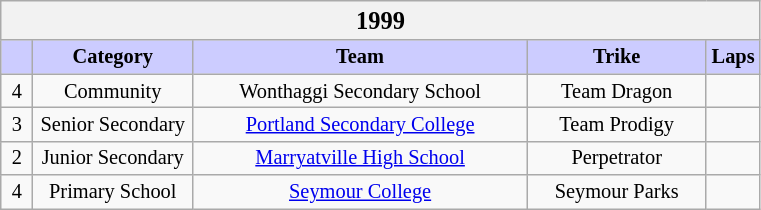<table class="wikitable" style="font-size: 85%; text-align:center">
<tr>
<th colspan="5" width="500"><big>1999</big></th>
</tr>
<tr>
<th width="15" style="background:#ccf"></th>
<th width="100" style="background:#ccf">Category</th>
<th style="background:#ccf">Team</th>
<th style="background:#ccf">Trike</th>
<th width="30" style="background:#ccf">Laps</th>
</tr>
<tr>
<td>4</td>
<td>Community</td>
<td> Wonthaggi Secondary School</td>
<td>Team Dragon</td>
<td></td>
</tr>
<tr>
<td>3</td>
<td>Senior Secondary</td>
<td> <a href='#'>Portland Secondary College</a></td>
<td>Team Prodigy</td>
<td></td>
</tr>
<tr>
<td>2</td>
<td>Junior Secondary</td>
<td> <a href='#'>Marryatville High School</a></td>
<td>Perpetrator</td>
<td></td>
</tr>
<tr>
<td>4</td>
<td>Primary School</td>
<td> <a href='#'>Seymour College</a></td>
<td>Seymour Parks</td>
<td></td>
</tr>
</table>
